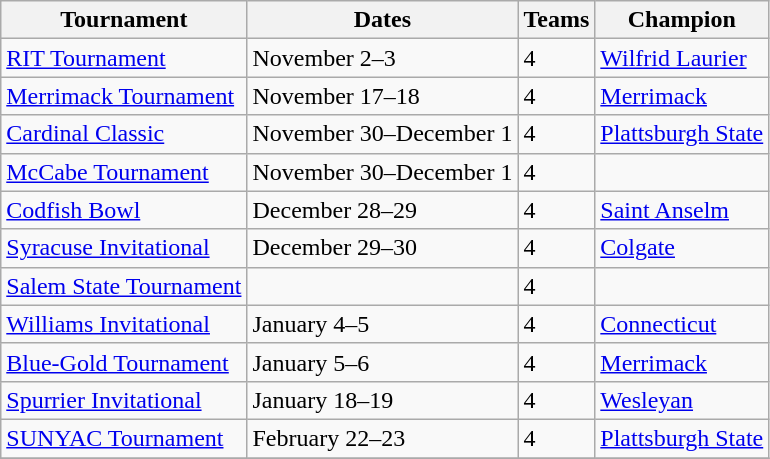<table class="wikitable">
<tr>
<th>Tournament</th>
<th>Dates</th>
<th>Teams</th>
<th>Champion</th>
</tr>
<tr>
<td><a href='#'>RIT Tournament</a></td>
<td>November 2–3</td>
<td>4</td>
<td><a href='#'>Wilfrid Laurier</a></td>
</tr>
<tr>
<td><a href='#'>Merrimack Tournament</a></td>
<td>November 17–18</td>
<td>4</td>
<td><a href='#'>Merrimack</a></td>
</tr>
<tr>
<td><a href='#'>Cardinal Classic</a></td>
<td>November 30–December 1</td>
<td>4</td>
<td><a href='#'>Plattsburgh State</a></td>
</tr>
<tr>
<td><a href='#'>McCabe Tournament</a></td>
<td>November 30–December 1</td>
<td>4</td>
<td></td>
</tr>
<tr>
<td><a href='#'>Codfish Bowl</a></td>
<td>December 28–29</td>
<td>4</td>
<td><a href='#'>Saint Anselm</a></td>
</tr>
<tr>
<td><a href='#'>Syracuse Invitational</a></td>
<td>December 29–30</td>
<td>4</td>
<td><a href='#'>Colgate</a></td>
</tr>
<tr>
<td><a href='#'>Salem State Tournament</a></td>
<td></td>
<td>4</td>
<td></td>
</tr>
<tr>
<td><a href='#'>Williams Invitational</a></td>
<td>January 4–5</td>
<td>4</td>
<td><a href='#'>Connecticut</a></td>
</tr>
<tr>
<td><a href='#'>Blue-Gold Tournament</a></td>
<td>January 5–6</td>
<td>4</td>
<td><a href='#'>Merrimack</a></td>
</tr>
<tr>
<td><a href='#'>Spurrier Invitational</a></td>
<td>January 18–19</td>
<td>4</td>
<td><a href='#'>Wesleyan</a></td>
</tr>
<tr>
<td><a href='#'>SUNYAC Tournament</a></td>
<td>February 22–23</td>
<td>4</td>
<td><a href='#'>Plattsburgh State</a></td>
</tr>
<tr>
</tr>
</table>
